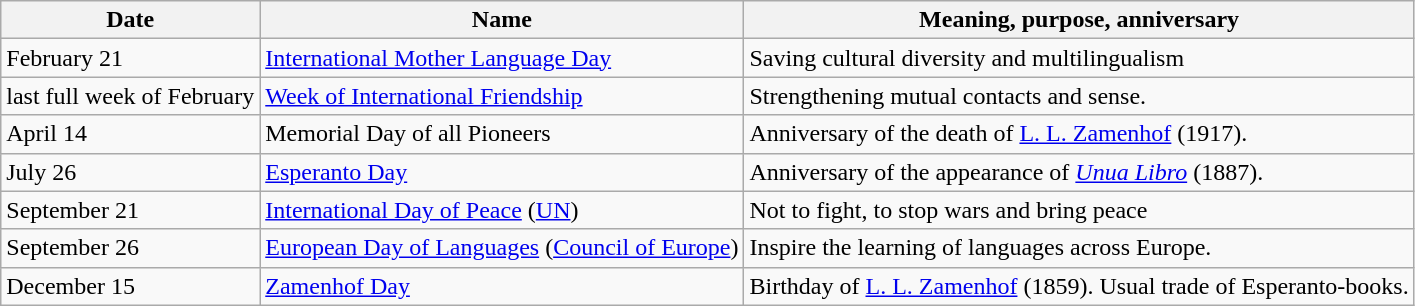<table class="wikitable alternance">
<tr>
<th scope="col">Date</th>
<th scope="col">Name</th>
<th scope="col">Meaning, purpose, anniversary</th>
</tr>
<tr>
<td>February 21</td>
<td><a href='#'>International Mother Language Day</a></td>
<td>Saving cultural diversity and multilingualism</td>
</tr>
<tr>
<td>last full week of February</td>
<td><a href='#'>Week of International Friendship</a></td>
<td>Strengthening mutual contacts and sense.</td>
</tr>
<tr>
<td>April 14</td>
<td>Memorial Day of all Pioneers</td>
<td>Anniversary of the death of <a href='#'>L. L. Zamenhof</a> (1917).</td>
</tr>
<tr>
<td>July 26</td>
<td><a href='#'>Esperanto Day</a></td>
<td>Anniversary of the appearance of <em><a href='#'>Unua Libro</a></em> (1887).</td>
</tr>
<tr>
<td>September 21</td>
<td><a href='#'>International Day of Peace</a> (<a href='#'>UN</a>)</td>
<td>Not to fight, to stop wars and bring peace</td>
</tr>
<tr>
<td>September 26</td>
<td><a href='#'>European Day of Languages</a> (<a href='#'>Council of Europe</a>)</td>
<td>Inspire the learning of languages across Europe.</td>
</tr>
<tr>
<td>December 15</td>
<td><a href='#'>Zamenhof Day</a></td>
<td>Birthday of <a href='#'>L. L. Zamenhof</a> (1859). Usual trade of Esperanto-books.</td>
</tr>
</table>
